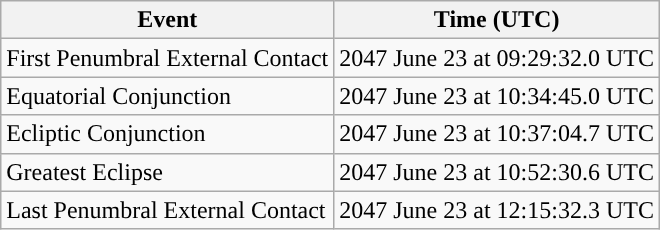<table class="wikitable">
<tr>
<th>Event</th>
<th>Time (UTC)</th>
</tr>
<tr>
<td>First Penumbral External Contact</td>
<td>2047 June 23 at 09:29:32.0 UTC</td>
</tr>
<tr>
<td>Equatorial Conjunction</td>
<td>2047 June 23 at 10:34:45.0 UTC</td>
</tr>
<tr>
<td>Ecliptic Conjunction</td>
<td>2047 June 23 at 10:37:04.7 UTC</td>
</tr>
<tr>
<td>Greatest Eclipse</td>
<td>2047 June 23 at 10:52:30.6 UTC</td>
</tr>
<tr>
<td>Last Penumbral External Contact</td>
<td>2047 June 23 at 12:15:32.3 UTC</td>
</tr>
</table>
